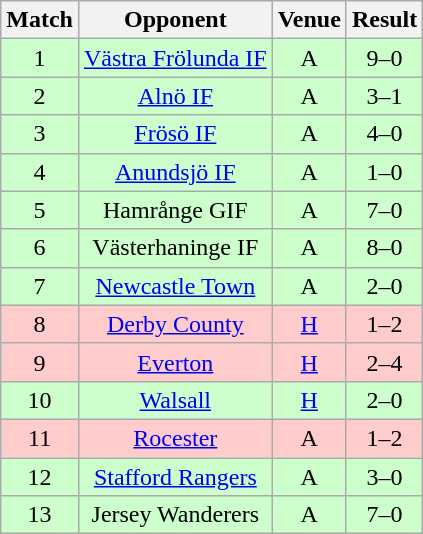<table class="wikitable" style="font-size:100%; text-align:center">
<tr>
<th>Match</th>
<th>Opponent</th>
<th>Venue</th>
<th>Result</th>
</tr>
<tr style="background: #CCFFCC;">
<td align="center">1</td>
<td><a href='#'>Västra Frölunda IF</a></td>
<td>A</td>
<td>9–0</td>
</tr>
<tr style="background: #CCFFCC;">
<td align="center">2</td>
<td><a href='#'>Alnö IF</a></td>
<td>A</td>
<td>3–1</td>
</tr>
<tr style="background: #CCFFCC;">
<td align="center">3</td>
<td><a href='#'>Frösö IF</a></td>
<td>A</td>
<td>4–0</td>
</tr>
<tr style="background: #CCFFCC;">
<td align="center">4</td>
<td><a href='#'>Anundsjö IF</a></td>
<td>A</td>
<td>1–0</td>
</tr>
<tr style="background: #CCFFCC;">
<td align="center">5</td>
<td>Hamrånge GIF</td>
<td>A</td>
<td>7–0</td>
</tr>
<tr style="background: #CCFFCC;">
<td align="center">6</td>
<td>Västerhaninge IF</td>
<td>A</td>
<td>8–0</td>
</tr>
<tr style="background: #CCFFCC;">
<td align="center">7</td>
<td><a href='#'>Newcastle Town</a></td>
<td>A</td>
<td>2–0</td>
</tr>
<tr style="background: #FFCCCC;">
<td align="center">8</td>
<td><a href='#'>Derby County</a></td>
<td><a href='#'>H</a></td>
<td>1–2</td>
</tr>
<tr style="background: #FFCCCC;">
<td align="center">9</td>
<td><a href='#'>Everton</a></td>
<td><a href='#'>H</a></td>
<td>2–4</td>
</tr>
<tr style="background: #CCFFCC;">
<td align="center">10</td>
<td><a href='#'>Walsall</a></td>
<td><a href='#'>H</a></td>
<td>2–0</td>
</tr>
<tr style="background: #FFCCCC;">
<td align="center">11</td>
<td><a href='#'>Rocester</a></td>
<td>A</td>
<td>1–2</td>
</tr>
<tr style="background: #CCFFCC;">
<td align="center">12</td>
<td><a href='#'>Stafford Rangers</a></td>
<td>A</td>
<td>3–0</td>
</tr>
<tr style="background: #CCFFCC;">
<td align="center">13</td>
<td>Jersey Wanderers</td>
<td>A</td>
<td>7–0</td>
</tr>
</table>
